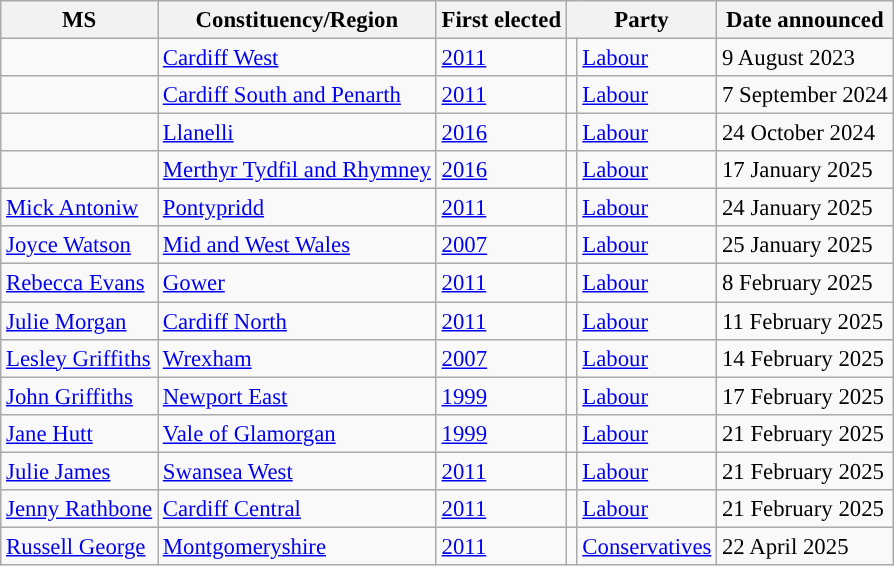<table class="wikitable" style="text-align:left; font-size:95%; margin-bottom:0">
<tr>
<th scope="col">MS</th>
<th scope="col">Constituency/Region</th>
<th scope="col">First elected</th>
<th colspan="2" scope="col">Party</th>
<th scope="col">Date announced</th>
</tr>
<tr>
<td></td>
<td><a href='#'>Cardiff West</a></td>
<td><a href='#'>2011</a></td>
<td style="background:"></td>
<td><a href='#'>Labour</a></td>
<td>9 August 2023</td>
</tr>
<tr>
<td></td>
<td><a href='#'>Cardiff South and Penarth</a></td>
<td><a href='#'>2011</a></td>
<td style="background:"></td>
<td><a href='#'>Labour</a></td>
<td>7 September 2024</td>
</tr>
<tr>
<td></td>
<td><a href='#'>Llanelli</a></td>
<td><a href='#'>2016</a></td>
<td style="background:"></td>
<td><a href='#'>Labour</a></td>
<td>24 October 2024</td>
</tr>
<tr>
<td></td>
<td><a href='#'>Merthyr Tydfil and Rhymney</a></td>
<td><a href='#'>2016</a></td>
<td style="background:"></td>
<td><a href='#'>Labour</a></td>
<td>17 January 2025</td>
</tr>
<tr>
<td><a href='#'>Mick Antoniw</a></td>
<td><a href='#'>Pontypridd</a></td>
<td><a href='#'>2011</a></td>
<td style="background:"></td>
<td><a href='#'>Labour</a></td>
<td>24 January 2025</td>
</tr>
<tr>
<td><a href='#'>Joyce Watson</a></td>
<td><a href='#'>Mid and West Wales</a></td>
<td><a href='#'>2007</a></td>
<td style="background:"></td>
<td><a href='#'>Labour</a></td>
<td>25 January 2025</td>
</tr>
<tr>
<td><a href='#'>Rebecca Evans</a></td>
<td><a href='#'>Gower</a></td>
<td><a href='#'>2011</a></td>
<td style="background:"></td>
<td><a href='#'>Labour</a></td>
<td>8 February 2025</td>
</tr>
<tr>
<td><a href='#'>Julie Morgan</a></td>
<td><a href='#'>Cardiff North</a></td>
<td><a href='#'>2011</a></td>
<td style="background:"></td>
<td><a href='#'>Labour</a></td>
<td>11 February 2025</td>
</tr>
<tr>
<td><a href='#'>Lesley Griffiths</a></td>
<td><a href='#'>Wrexham</a></td>
<td><a href='#'>2007</a></td>
<td style="background:"></td>
<td><a href='#'>Labour</a></td>
<td>14 February 2025</td>
</tr>
<tr>
<td><a href='#'>John Griffiths</a></td>
<td><a href='#'>Newport East</a></td>
<td><a href='#'>1999</a></td>
<td style="background:"></td>
<td><a href='#'>Labour</a></td>
<td>17 February 2025</td>
</tr>
<tr>
<td><a href='#'>Jane Hutt</a></td>
<td><a href='#'>Vale of Glamorgan</a></td>
<td><a href='#'>1999</a></td>
<td style="background:"></td>
<td><a href='#'>Labour</a></td>
<td>21 February 2025</td>
</tr>
<tr>
<td><a href='#'>Julie James</a></td>
<td><a href='#'>Swansea West</a></td>
<td><a href='#'>2011</a></td>
<td style="background:"></td>
<td><a href='#'>Labour</a></td>
<td>21 February 2025</td>
</tr>
<tr>
<td><a href='#'>Jenny Rathbone</a></td>
<td><a href='#'>Cardiff Central</a></td>
<td><a href='#'>2011</a></td>
<td style="background:"></td>
<td><a href='#'>Labour</a></td>
<td>21 February 2025</td>
</tr>
<tr>
<td><a href='#'>Russell George</a></td>
<td><a href='#'>Montgomeryshire</a></td>
<td><a href='#'>2011</a></td>
<td style="background:"></td>
<td><a href='#'>Conservatives</a></td>
<td>22 April 2025</td>
</tr>
</table>
